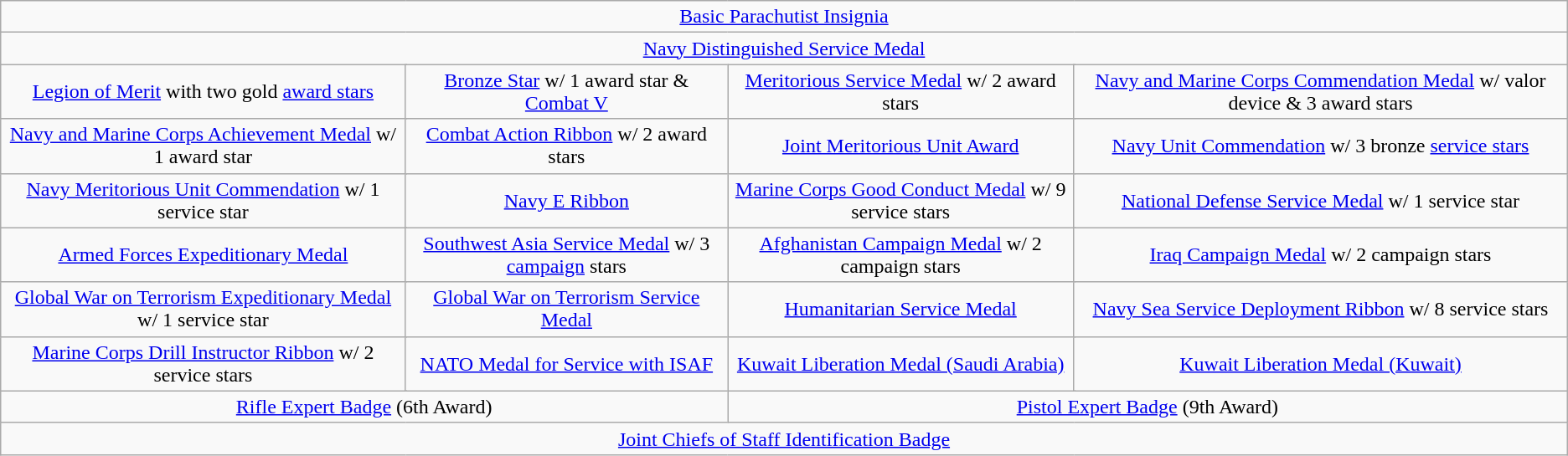<table class="wikitable">
<tr>
<td colspan="8" align="center"><a href='#'>Basic Parachutist Insignia</a></td>
</tr>
<tr>
<td colspan="8" align="center"><a href='#'>Navy Distinguished Service Medal</a></td>
</tr>
<tr>
<td colspan="2" align="center"><a href='#'>Legion of Merit</a> with two gold <a href='#'>award stars</a></td>
<td colspan="2" align="center"><a href='#'>Bronze Star</a> w/ 1 award star & <a href='#'>Combat V</a></td>
<td colspan="2" align="center"><a href='#'>Meritorious Service Medal</a> w/ 2 award stars</td>
<td colspan="2" align="center"><a href='#'>Navy and Marine Corps Commendation Medal</a> w/ valor device & 3 award stars</td>
</tr>
<tr>
<td colspan="2" align="center"><a href='#'>Navy and Marine Corps Achievement Medal</a> w/ 1 award star</td>
<td colspan="2" align="center"><a href='#'>Combat Action Ribbon</a> w/ 2 award stars</td>
<td colspan="2" align="center"><a href='#'>Joint Meritorious Unit Award</a></td>
<td colspan="2" align="center"><a href='#'>Navy Unit Commendation</a> w/ 3 bronze <a href='#'>service stars</a></td>
</tr>
<tr>
<td colspan="2" align="center"><a href='#'>Navy Meritorious Unit Commendation</a> w/ 1 service star</td>
<td colspan="2" align="center"><a href='#'>Navy E Ribbon</a></td>
<td colspan="2" align="center"><a href='#'>Marine Corps Good Conduct Medal</a> w/ 9 service stars</td>
<td colspan="2" align="center"><a href='#'>National Defense Service Medal</a> w/ 1 service star</td>
</tr>
<tr>
<td colspan="2" align="center"><a href='#'>Armed Forces Expeditionary Medal</a></td>
<td colspan="2" align="center"><a href='#'>Southwest Asia Service Medal</a> w/ 3 <a href='#'>campaign</a> stars</td>
<td colspan="2" align="center"><a href='#'>Afghanistan Campaign Medal</a> w/ 2 campaign stars</td>
<td colspan="2" align="center"><a href='#'>Iraq Campaign Medal</a> w/ 2 campaign stars</td>
</tr>
<tr>
<td colspan="2" align="center"><a href='#'>Global War on Terrorism Expeditionary Medal</a> w/ 1 service star</td>
<td colspan="2" align="center"><a href='#'>Global War on Terrorism Service Medal</a></td>
<td colspan="2" align="center"><a href='#'>Humanitarian Service Medal</a></td>
<td colspan="2" align="center"><a href='#'>Navy Sea Service Deployment Ribbon</a> w/ 8 service stars</td>
</tr>
<tr>
<td colspan="2" align="center"><a href='#'>Marine Corps Drill Instructor Ribbon</a> w/ 2 service stars</td>
<td colspan="2" align="center"><a href='#'>NATO Medal for Service with ISAF</a></td>
<td colspan="2" align="center"><a href='#'>Kuwait Liberation Medal (Saudi Arabia)</a></td>
<td colspan="2" align="center"><a href='#'>Kuwait Liberation Medal (Kuwait)</a></td>
</tr>
<tr>
<td colspan="4" align="center"><a href='#'>Rifle Expert Badge</a> (6th Award)</td>
<td colspan="4" align="center"><a href='#'>Pistol Expert Badge</a> (9th Award)</td>
</tr>
<tr>
<td colspan="8" align="center"><a href='#'>Joint Chiefs of Staff Identification Badge</a></td>
</tr>
</table>
